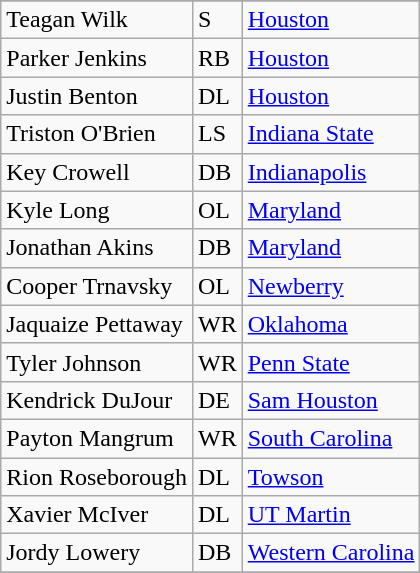<table class="wikitable sortable">
<tr>
</tr>
<tr>
<td>Teagan Wilk</td>
<td>S</td>
<td><a href='#'>Houston</a></td>
</tr>
<tr>
<td>Parker Jenkins</td>
<td>RB</td>
<td><a href='#'>Houston</a></td>
</tr>
<tr>
<td>Justin Benton</td>
<td>DL</td>
<td><a href='#'>Houston</a></td>
</tr>
<tr>
<td>Triston O'Brien</td>
<td>LS</td>
<td><a href='#'>Indiana State</a></td>
</tr>
<tr>
<td>Key Crowell</td>
<td>DB</td>
<td><a href='#'>Indianapolis</a></td>
</tr>
<tr>
<td>Kyle Long</td>
<td>OL</td>
<td><a href='#'>Maryland</a></td>
</tr>
<tr>
<td>Jonathan Akins</td>
<td>DB</td>
<td><a href='#'>Maryland</a></td>
</tr>
<tr>
<td>Cooper Trnavsky</td>
<td>OL</td>
<td><a href='#'>Newberry</a></td>
</tr>
<tr>
<td>Jaquaize Pettaway</td>
<td>WR</td>
<td><a href='#'>Oklahoma</a></td>
</tr>
<tr>
<td>Tyler Johnson</td>
<td>WR</td>
<td><a href='#'>Penn State</a></td>
</tr>
<tr>
<td>Kendrick DuJour</td>
<td>DE</td>
<td><a href='#'>Sam Houston</a></td>
</tr>
<tr>
<td>Payton Mangrum</td>
<td>WR</td>
<td><a href='#'>South Carolina</a></td>
</tr>
<tr>
<td>Rion Roseborough</td>
<td>DL</td>
<td><a href='#'>Towson</a></td>
</tr>
<tr>
<td>Xavier McIver</td>
<td>DL</td>
<td><a href='#'>UT Martin</a></td>
</tr>
<tr>
<td>Jordy Lowery</td>
<td>DB</td>
<td><a href='#'>Western Carolina</a></td>
</tr>
<tr>
</tr>
</table>
